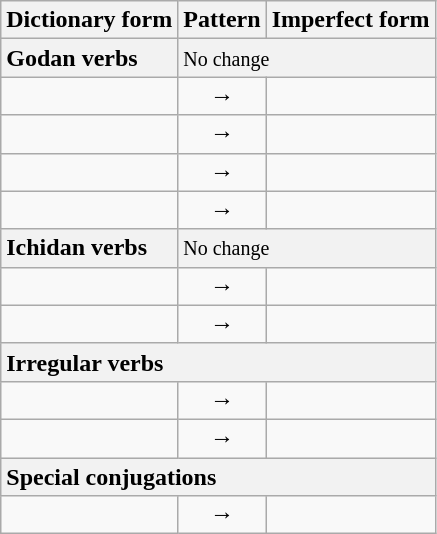<table class="wikitable">
<tr>
<th>Dictionary form</th>
<th>Pattern </th>
<th>Imperfect form</th>
</tr>
<tr>
<th style="text-align:left;">Godan verbs</th>
<th style="text-align:left;font-weight:normal;" colspan="2"><small>No change</small></th>
</tr>
<tr>
<td></td>
<td style="text-align:center;">→</td>
<td></td>
</tr>
<tr>
<td></td>
<td style="text-align:center;">→</td>
<td></td>
</tr>
<tr>
<td></td>
<td style="text-align:center;">→</td>
<td></td>
</tr>
<tr>
<td></td>
<td style="text-align:center;">→</td>
<td></td>
</tr>
<tr>
<th style="text-align:left;">Ichidan verbs</th>
<th style="text-align:left;font-weight:normal;" colspan="2"><small>No change</small></th>
</tr>
<tr>
<td></td>
<td style="text-align:center;">→</td>
<td></td>
</tr>
<tr>
<td></td>
<td style="text-align:center;">→</td>
<td></td>
</tr>
<tr>
<th style="text-align:left;" colspan="3">Irregular verbs</th>
</tr>
<tr>
<td></td>
<td style="text-align:center;">→</td>
<td></td>
</tr>
<tr>
<td></td>
<td style="text-align:center;">→</td>
<td></td>
</tr>
<tr>
<th style="text-align:left;" colspan="3">Special conjugations</th>
</tr>
<tr>
<td></td>
<td style="text-align:center;">→</td>
<td></td>
</tr>
</table>
